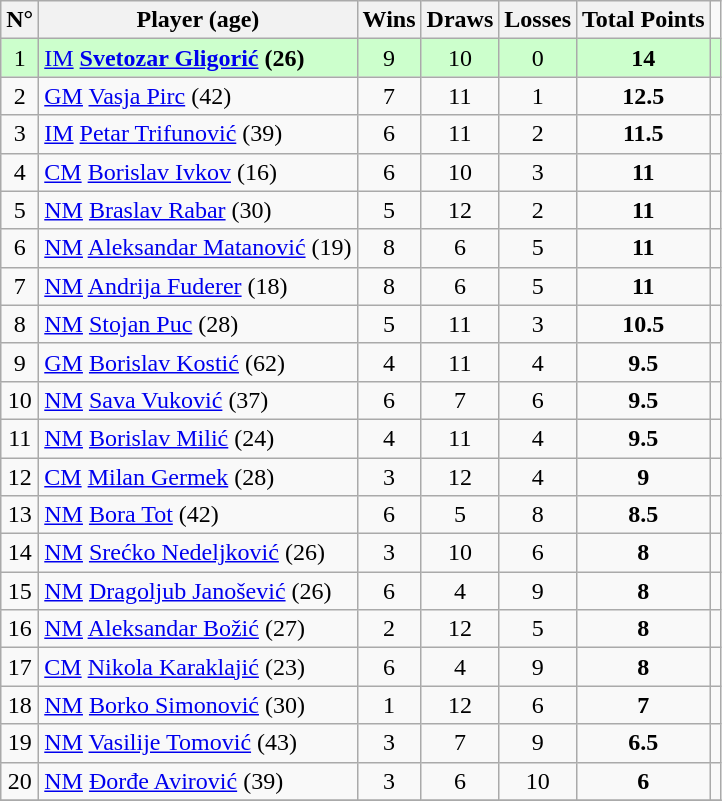<table class="wikitable" border="1">
<tr>
<th>N°</th>
<th>Player (age)</th>
<th>Wins</th>
<th>Draws</th>
<th>Losses</th>
<th>Total Points</th>
</tr>
<tr align=center style="background:#ccffcc;">
<td>1</td>
<td align=left> <a href='#'>IM</a> <strong><a href='#'>Svetozar Gligorić</a> (26)</strong></td>
<td>9</td>
<td>10</td>
<td>0</td>
<td><strong>14</strong></td>
<td align=center></td>
</tr>
<tr align=center>
<td>2</td>
<td align=left> <a href='#'>GM</a> <a href='#'>Vasja Pirc</a> (42)</td>
<td>7</td>
<td>11</td>
<td>1</td>
<td><strong>12.5</strong></td>
<td align=center></td>
</tr>
<tr align=center>
<td>3</td>
<td align=left> <a href='#'>IM</a> <a href='#'>Petar Trifunović</a> (39)</td>
<td>6</td>
<td>11</td>
<td>2</td>
<td><strong>11.5</strong></td>
<td align=center></td>
</tr>
<tr align=center>
<td>4</td>
<td align=left> <a href='#'>CM</a> <a href='#'>Borislav Ivkov</a> (16)</td>
<td>6</td>
<td>10</td>
<td>3</td>
<td><strong>11</strong></td>
<td align=center></td>
</tr>
<tr align=center>
<td>5</td>
<td align=left> <a href='#'>NM</a> <a href='#'>Braslav Rabar</a> (30)</td>
<td>5</td>
<td>12</td>
<td>2</td>
<td><strong>11</strong></td>
<td align=center></td>
</tr>
<tr align=center>
<td>6</td>
<td align=left> <a href='#'>NM</a> <a href='#'>Aleksandar Matanović</a> (19)</td>
<td>8</td>
<td>6</td>
<td>5</td>
<td><strong>11</strong></td>
<td align=center></td>
</tr>
<tr align=center>
<td>7</td>
<td align=left> <a href='#'>NM</a> <a href='#'>Andrija Fuderer</a> (18)</td>
<td>8</td>
<td>6</td>
<td>5</td>
<td><strong>11</strong></td>
<td align=center></td>
</tr>
<tr align=center>
<td>8</td>
<td align=left> <a href='#'>NM</a> <a href='#'>Stojan Puc</a> (28)</td>
<td>5</td>
<td>11</td>
<td>3</td>
<td><strong>10.5</strong></td>
<td align=center></td>
</tr>
<tr align=center>
<td>9</td>
<td align=left> <a href='#'>GM</a> <a href='#'>Borislav Kostić</a> (62)</td>
<td>4</td>
<td>11</td>
<td>4</td>
<td><strong>9.5</strong></td>
<td align=center></td>
</tr>
<tr align=center>
<td>10</td>
<td align=left> <a href='#'>NM</a> <a href='#'>Sava Vuković</a> (37)</td>
<td>6</td>
<td>7</td>
<td>6</td>
<td><strong>9.5</strong></td>
<td align=center></td>
</tr>
<tr align=center>
<td>11</td>
<td align=left> <a href='#'>NM</a> <a href='#'>Borislav Milić</a> (24)</td>
<td>4</td>
<td>11</td>
<td>4</td>
<td><strong>9.5</strong></td>
<td align=center></td>
</tr>
<tr align=center>
<td>12</td>
<td align=left> <a href='#'>CM</a> <a href='#'>Milan Germek</a> (28)</td>
<td>3</td>
<td>12</td>
<td>4</td>
<td><strong>9</strong></td>
<td align=center></td>
</tr>
<tr align=center>
<td>13</td>
<td align=left> <a href='#'>NM</a> <a href='#'>Bora Tot</a> (42)</td>
<td>6</td>
<td>5</td>
<td>8</td>
<td><strong>8.5</strong></td>
<td align=center></td>
</tr>
<tr align=center>
<td>14</td>
<td align=left> <a href='#'>NM</a> <a href='#'>Srećko Nedeljković</a> (26)</td>
<td>3</td>
<td>10</td>
<td>6</td>
<td><strong>8</strong></td>
<td align=center></td>
</tr>
<tr align=center>
<td>15</td>
<td align=left> <a href='#'>NM</a> <a href='#'>Dragoljub Janošević</a> (26)</td>
<td>6</td>
<td>4</td>
<td>9</td>
<td><strong>8</strong></td>
<td align=center></td>
</tr>
<tr align=center>
<td>16</td>
<td align=left> <a href='#'>NM</a> <a href='#'>Aleksandar Božić</a> (27)</td>
<td>2</td>
<td>12</td>
<td>5</td>
<td><strong>8</strong></td>
<td align=center></td>
</tr>
<tr align=center>
<td>17</td>
<td align=left> <a href='#'>CM</a> <a href='#'>Nikola Karaklajić</a> (23)</td>
<td>6</td>
<td>4</td>
<td>9</td>
<td><strong>8</strong></td>
<td align=center></td>
</tr>
<tr align=center>
<td>18</td>
<td align=left> <a href='#'>NM</a> <a href='#'>Borko Simonović</a> (30)</td>
<td>1</td>
<td>12</td>
<td>6</td>
<td><strong>7</strong></td>
<td align=center></td>
</tr>
<tr align=center>
<td>19</td>
<td align=left> <a href='#'>NM</a> <a href='#'>Vasilije Tomović</a> (43)</td>
<td>3</td>
<td>7</td>
<td>9</td>
<td><strong>6.5</strong></td>
<td align=center></td>
</tr>
<tr align=center>
<td>20</td>
<td align=left> <a href='#'>NM</a> <a href='#'>Đorđe Avirović</a> (39)</td>
<td>3</td>
<td>6</td>
<td>10</td>
<td><strong>6</strong></td>
<td align=center></td>
</tr>
<tr align=center>
</tr>
</table>
